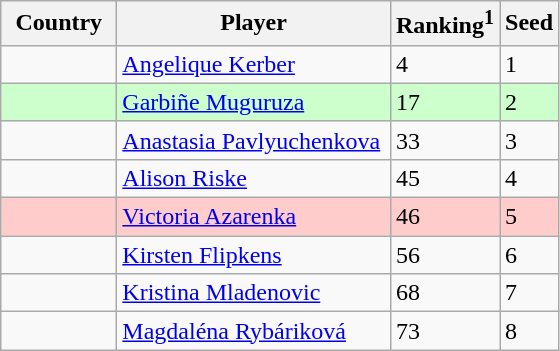<table class="sortable wikitable">
<tr>
<th width="70">Country</th>
<th width="175">Player</th>
<th>Ranking<sup>1</sup></th>
<th>Seed</th>
</tr>
<tr>
<td></td>
<td><a href='#'>Angelique Kerber</a></td>
<td>4</td>
<td>1</td>
</tr>
<tr style="background:#cfc;">
<td></td>
<td><a href='#'>Garbiñe Muguruza</a></td>
<td>17</td>
<td>2</td>
</tr>
<tr>
<td></td>
<td><a href='#'>Anastasia Pavlyuchenkova</a></td>
<td>33</td>
<td>3</td>
</tr>
<tr>
<td></td>
<td><a href='#'>Alison Riske</a></td>
<td>45</td>
<td>4</td>
</tr>
<tr style="background:#fcc;">
<td></td>
<td><a href='#'>Victoria Azarenka</a></td>
<td>46</td>
<td>5</td>
</tr>
<tr>
<td></td>
<td><a href='#'>Kirsten Flipkens</a></td>
<td>56</td>
<td>6</td>
</tr>
<tr>
<td></td>
<td><a href='#'>Kristina Mladenovic</a></td>
<td>68</td>
<td>7</td>
</tr>
<tr>
<td></td>
<td><a href='#'>Magdaléna Rybáriková</a></td>
<td>73</td>
<td>8</td>
</tr>
</table>
